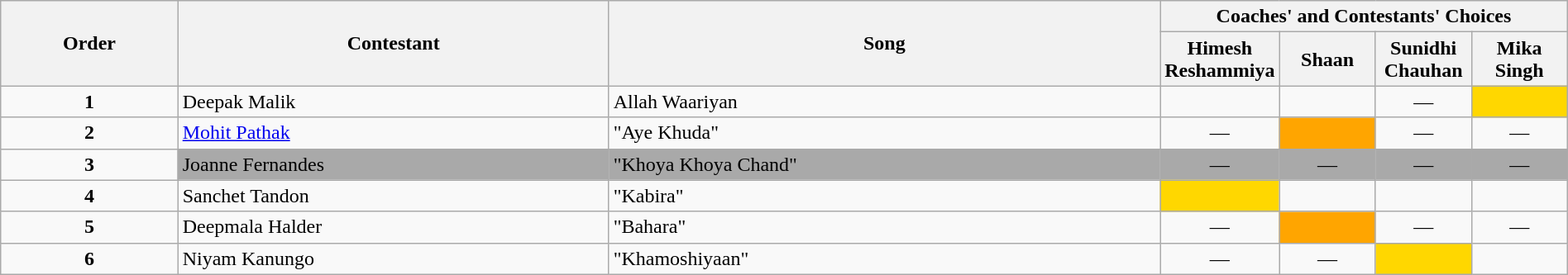<table class="wikitable" style="width:100%;">
<tr>
<th rowspan=2>Order</th>
<th rowspan=2>Contestant</th>
<th rowspan=2>Song</th>
<th colspan=4>Coaches' and Contestants' Choices</th>
</tr>
<tr>
<th width="70">Himesh Reshammiya</th>
<th width="70">Shaan</th>
<th width="70">Sunidhi Chauhan</th>
<th width="70">Mika Singh</th>
</tr>
<tr>
<td style="text-align:center;"><strong>1</strong></td>
<td>Deepak Malik</td>
<td>Allah Waariyan</td>
<td style="text-align:center;"></td>
<td style="text-align:center;"></td>
<td style="text-align:center;">—</td>
<td style="background:gold;text-align:center;"></td>
</tr>
<tr>
<td style="text-align:center;"><strong>2</strong></td>
<td><a href='#'>Mohit Pathak</a></td>
<td>"Aye Khuda"</td>
<td style="text-align:center;">—</td>
<td style="background:orange;text-align:center;"></td>
<td style="text-align:center;">—</td>
<td style="text-align:center;">—</td>
</tr>
<tr>
<td style="text-align:center;"><strong>3</strong></td>
<td style="background:darkgrey;text-align:left;">Joanne Fernandes</td>
<td style="background:darkgrey;text-align:left;">"Khoya Khoya Chand"</td>
<td style="background:darkgrey;text-align:center;">—</td>
<td style="background:darkgrey;text-align:center;">—</td>
<td style="background:darkgrey;text-align:center;">—</td>
<td style="background:darkgrey;text-align:center;">—</td>
</tr>
<tr>
<td style="text-align:center;"><strong>4</strong></td>
<td>Sanchet Tandon</td>
<td>"Kabira"</td>
<td style="background:gold;text-align:center;"></td>
<td style="text-align:center;"></td>
<td style="text-align:center;"></td>
<td style="text-align:center;"></td>
</tr>
<tr>
<td style="text-align:center;"><strong>5</strong></td>
<td>Deepmala Halder</td>
<td>"Bahara"</td>
<td style="text-align:center;">—</td>
<td style="background:orange;text-align:center;"></td>
<td style="text-align:center;">—</td>
<td style="text-align:center;">—</td>
</tr>
<tr>
<td style="text-align:center;"><strong>6</strong></td>
<td>Niyam Kanungo</td>
<td>"Khamoshiyaan"</td>
<td style="text-align:center;">—</td>
<td style="text-align:center;">—</td>
<td style="background:gold;text-align:center;"></td>
<td style="text-align:center;"></td>
</tr>
</table>
